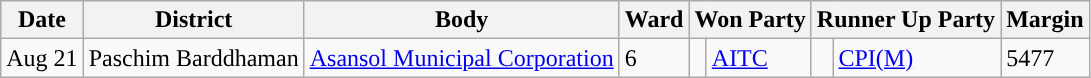<table class="wikitable">
<tr>
<th>Date</th>
<th>District</th>
<th>Body</th>
<th>Ward</th>
<th colspan="2">Won Party</th>
<th colspan="2">Runner Up Party</th>
<th>Margin</th>
</tr>
<tr>
<td>Aug 21</td>
<td>Paschim Barddhaman</td>
<td><a href='#'>Asansol Municipal Corporation</a></td>
<td>6</td>
<td></td>
<td><a href='#'>AITC</a></td>
<td></td>
<td><a href='#'>CPI(M)</a></td>
<td>5477</td>
</tr>
</table>
